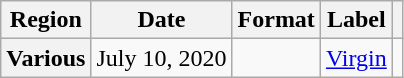<table class="wikitable plainrowheaders">
<tr>
<th scope="col">Region</th>
<th scope="col">Date</th>
<th scope="col">Format</th>
<th scope="col">Label</th>
<th scope="col"></th>
</tr>
<tr>
<th scope="row">Various</th>
<td>July 10, 2020</td>
<td></td>
<td><a href='#'>Virgin</a></td>
<td></td>
</tr>
</table>
